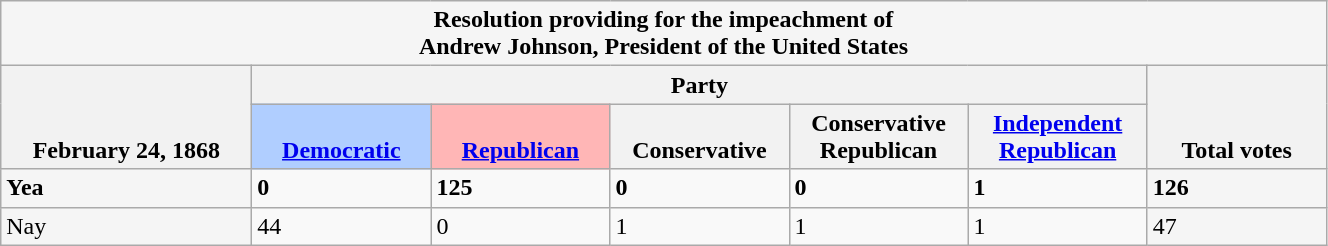<table class="wikitable">
<tr>
<th colspan=7 style="background:#f5f5f5">Resolution providing for the impeachment of<br>Andrew Johnson, President of the United States<br></th>
</tr>
<tr style="vertical-align:bottom;">
<th rowspan=2>February 24, 1868</th>
<th colspan=5>Party</th>
<th rowspan=2>Total votes</th>
</tr>
<tr style="vertical-align:bottom;">
<th style="background:#b0ceff;"><a href='#'>Democratic</a></th>
<th style="background:#ffb6b6;"><a href='#'>Republican</a></th>
<th>Conservative</th>
<th>Conservative Republican</th>
<th><a href='#'>Independent Republican</a></th>
</tr>
<tr>
<td style="width: 10em; background:#F5F5F5"><strong>Yea</strong></td>
<td style="width: 7em;"><strong>0</strong></td>
<td style="width: 7em;"><strong>125</strong></td>
<td style="width: 7em;"><strong>0</strong></td>
<td style="width: 7em;"><strong>0</strong></td>
<td style="width: 7em;"><strong>1</strong></td>
<td style="width: 7em; background:#F5F5F5"><strong>126</strong></td>
</tr>
<tr>
<td style="background:#F5F5F5">Nay</td>
<td>44</td>
<td>0</td>
<td>1</td>
<td>1</td>
<td>1</td>
<td style="background:#F5F5F5">47</td>
</tr>
</table>
